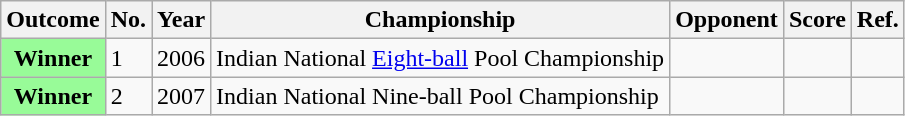<table class="wikitable">
<tr>
<th>Outcome</th>
<th>No.</th>
<th>Year</th>
<th>Championship</th>
<th>Opponent</th>
<th>Score</th>
<th>Ref.</th>
</tr>
<tr>
<th scope="row" style="background:#98FB98">Winner</th>
<td>1</td>
<td>2006</td>
<td>Indian National <a href='#'>Eight-ball</a> Pool Championship</td>
<td></td>
<td></td>
<td></td>
</tr>
<tr>
<th scope="row" style="background:#98FB98">Winner</th>
<td>2</td>
<td>2007</td>
<td>Indian National Nine-ball Pool Championship</td>
<td></td>
<td></td>
<td></td>
</tr>
</table>
